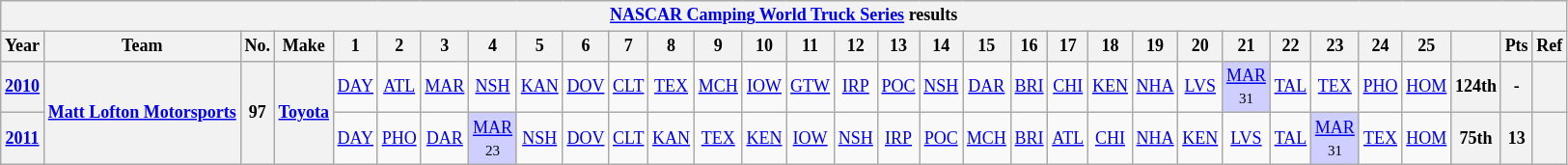<table class="wikitable" style="text-align:center; font-size:75%">
<tr>
<th colspan=45><a href='#'>NASCAR Camping World Truck Series</a> results</th>
</tr>
<tr>
<th>Year</th>
<th>Team</th>
<th>No.</th>
<th>Make</th>
<th>1</th>
<th>2</th>
<th>3</th>
<th>4</th>
<th>5</th>
<th>6</th>
<th>7</th>
<th>8</th>
<th>9</th>
<th>10</th>
<th>11</th>
<th>12</th>
<th>13</th>
<th>14</th>
<th>15</th>
<th>16</th>
<th>17</th>
<th>18</th>
<th>19</th>
<th>20</th>
<th>21</th>
<th>22</th>
<th>23</th>
<th>24</th>
<th>25</th>
<th></th>
<th>Pts</th>
<th>Ref</th>
</tr>
<tr>
<th><a href='#'>2010</a></th>
<th rowspan=2><a href='#'>Matt Lofton Motorsports</a></th>
<th rowspan=2>97</th>
<th rowspan=2><a href='#'>Toyota</a></th>
<td><a href='#'>DAY</a></td>
<td><a href='#'>ATL</a></td>
<td><a href='#'>MAR</a></td>
<td><a href='#'>NSH</a></td>
<td><a href='#'>KAN</a></td>
<td><a href='#'>DOV</a></td>
<td><a href='#'>CLT</a></td>
<td><a href='#'>TEX</a></td>
<td><a href='#'>MCH</a></td>
<td><a href='#'>IOW</a></td>
<td><a href='#'>GTW</a></td>
<td><a href='#'>IRP</a></td>
<td><a href='#'>POC</a></td>
<td><a href='#'>NSH</a></td>
<td><a href='#'>DAR</a></td>
<td><a href='#'>BRI</a></td>
<td><a href='#'>CHI</a></td>
<td><a href='#'>KEN</a></td>
<td><a href='#'>NHA</a></td>
<td><a href='#'>LVS</a></td>
<td style="background:#CFCFFF;"><a href='#'>MAR</a><br><small>31</small></td>
<td><a href='#'>TAL</a></td>
<td><a href='#'>TEX</a></td>
<td><a href='#'>PHO</a></td>
<td><a href='#'>HOM</a></td>
<th>124th</th>
<th>-</th>
<th></th>
</tr>
<tr>
<th><a href='#'>2011</a></th>
<td><a href='#'>DAY</a></td>
<td><a href='#'>PHO</a></td>
<td><a href='#'>DAR</a></td>
<td style="background:#CFCFFF;"><a href='#'>MAR</a><br><small>23</small></td>
<td><a href='#'>NSH</a></td>
<td><a href='#'>DOV</a></td>
<td><a href='#'>CLT</a></td>
<td><a href='#'>KAN</a></td>
<td><a href='#'>TEX</a></td>
<td><a href='#'>KEN</a></td>
<td><a href='#'>IOW</a></td>
<td><a href='#'>NSH</a></td>
<td><a href='#'>IRP</a></td>
<td><a href='#'>POC</a></td>
<td><a href='#'>MCH</a></td>
<td><a href='#'>BRI</a></td>
<td><a href='#'>ATL</a></td>
<td><a href='#'>CHI</a></td>
<td><a href='#'>NHA</a></td>
<td><a href='#'>KEN</a></td>
<td><a href='#'>LVS</a></td>
<td><a href='#'>TAL</a></td>
<td style="background:#CFCFFF;"><a href='#'>MAR</a><br><small>31</small></td>
<td><a href='#'>TEX</a></td>
<td><a href='#'>HOM</a></td>
<th>75th</th>
<th>13</th>
<th></th>
</tr>
</table>
